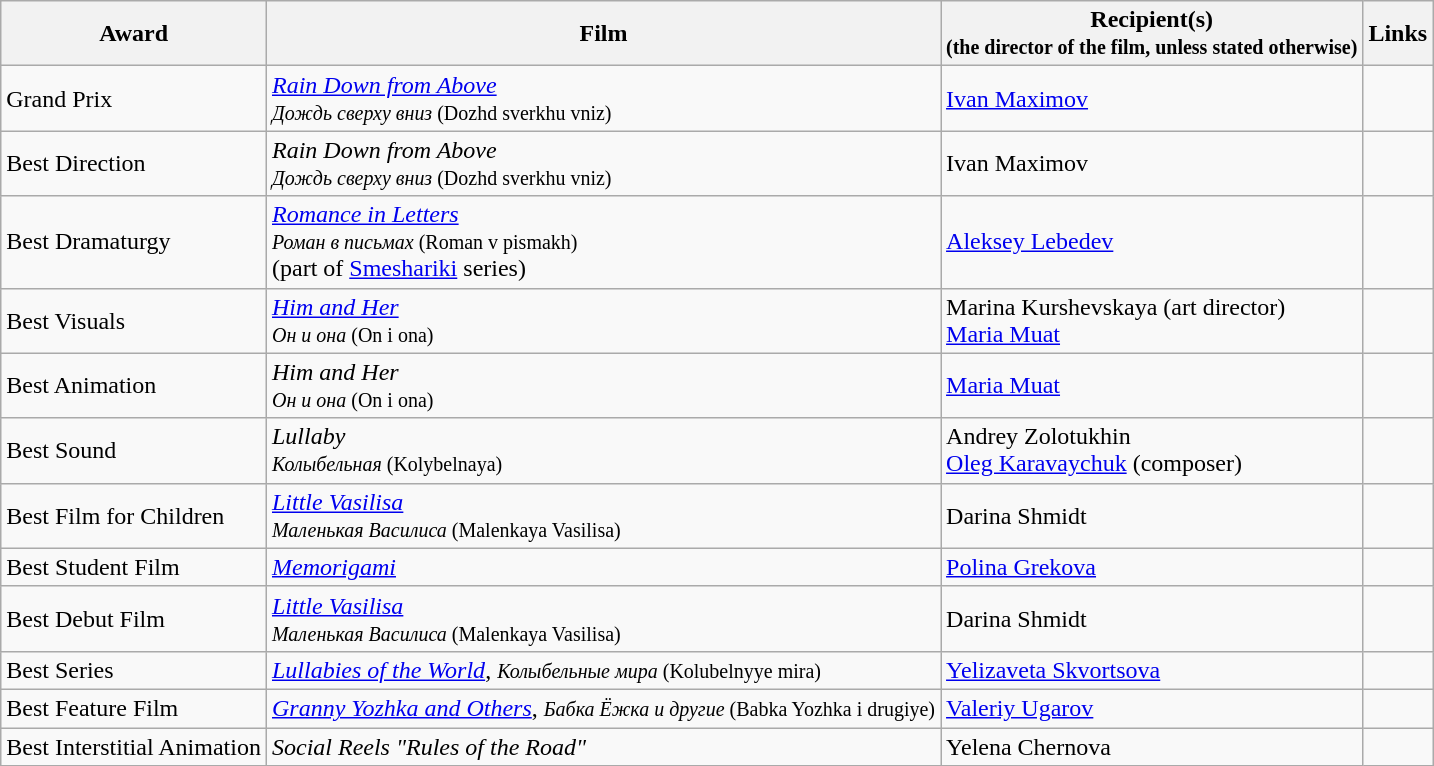<table class="wikitable">
<tr>
<th>Award</th>
<th>Film</th>
<th>Recipient(s)<br><small>(the director of the film, unless stated otherwise)</small></th>
<th>Links</th>
</tr>
<tr>
<td>Grand Prix</td>
<td><em><a href='#'>Rain Down from Above</a></em><br><small><em>Дождь сверху вниз</em> (Dozhd sverkhu vniz)</small></td>
<td><a href='#'>Ivan Maximov</a></td>
<td></td>
</tr>
<tr>
<td>Best Direction</td>
<td><em>Rain Down from Above</em><br><small><em>Дождь сверху вниз</em> (Dozhd sverkhu vniz)</small></td>
<td>Ivan Maximov</td>
<td></td>
</tr>
<tr>
<td>Best Dramaturgy</td>
<td><em><a href='#'>Romance in Letters</a></em><br><small><em>Роман в письмах</em> (Roman v pismakh)</small><br>(part of <a href='#'>Smeshariki</a> series)</td>
<td><a href='#'>Aleksey Lebedev</a></td>
<td></td>
</tr>
<tr>
<td>Best Visuals</td>
<td><em><a href='#'>Him and Her</a></em><br><small><em>Он и она</em> (On i ona)</small></td>
<td>Marina Kurshevskaya (art director)<br><a href='#'>Maria Muat</a></td>
<td></td>
</tr>
<tr>
<td>Best Animation</td>
<td><em>Him and Her</em><br><small><em>Он и она</em> (On i ona)</small></td>
<td><a href='#'>Maria Muat</a></td>
<td></td>
</tr>
<tr>
<td>Best Sound</td>
<td><em>Lullaby</em><br><small><em>Колыбельная</em> (Kolybelnaya)</small></td>
<td>Andrey Zolotukhin<br><a href='#'>Oleg Karavaychuk</a> (composer)</td>
<td></td>
</tr>
<tr>
<td>Best Film for Children</td>
<td><em><a href='#'>Little Vasilisa</a></em><br><small><em>Маленькая Василиса</em> (Malenkaya Vasilisa)</small></td>
<td>Darina Shmidt</td>
<td></td>
</tr>
<tr>
<td>Best Student Film</td>
<td><em><a href='#'>Memorigami</a></em></td>
<td><a href='#'>Polina Grekova</a></td>
<td></td>
</tr>
<tr>
<td>Best Debut Film</td>
<td><em><a href='#'>Little Vasilisa</a></em><br><small><em>Маленькая Василиса</em> (Malenkaya Vasilisa)</small></td>
<td>Darina Shmidt</td>
<td></td>
</tr>
<tr>
<td>Best Series</td>
<td><em><a href='#'>Lullabies of the World</a></em>, <small><em>Колыбельные мира</em> (Kolubelnyye mira)</small></td>
<td><a href='#'>Yelizaveta Skvortsova</a></td>
<td></td>
</tr>
<tr>
<td>Best Feature Film</td>
<td><em><a href='#'>Granny Yozhka and Others</a></em>, <small><em>Бабка Ёжка и другие</em> (Babka Yozhka i drugiye)</small></td>
<td><a href='#'>Valeriy Ugarov</a></td>
<td></td>
</tr>
<tr>
<td>Best Interstitial Animation</td>
<td><em>Social Reels "Rules of the Road"</em></td>
<td>Yelena Chernova</td>
<td></td>
</tr>
</table>
